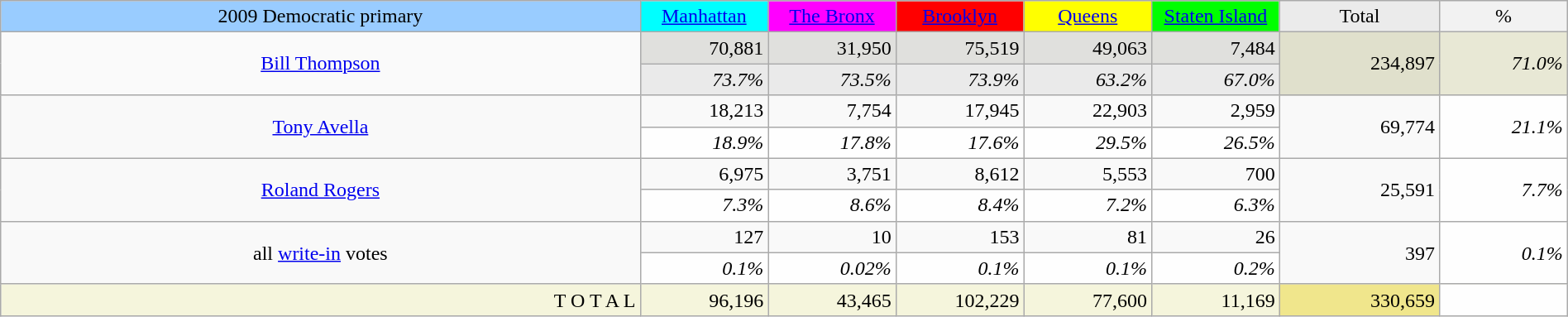<table class="wikitable" style="width:100%; text-align:right;">
<tr style="text-align:center;">
<td style="width:40%; background:#9cf;">2009 Democratic primary</td>
<td style="width:8%; background:aqua;"><a href='#'>Manhattan</a></td>
<td style="width:8%; background:magenta;"><a href='#'>The Bronx</a></td>
<td style="width:8%; background:red;"><a href='#'>Brooklyn</a></td>
<td style="width:8%; background:yellow;"><a href='#'>Queens</a></td>
<td style="width:8%; background:lime;"><a href='#'>Staten Island</a></td>
<td style="width:10%; background:#ebebeb;">Total</td>
<td style="width:8%; background:#f2f2f2;">%</td>
</tr>
<tr style="background:#e0e0dd;">
<td style="background:#fafafa; text-align:center;" rowspan="2"><a href='#'>Bill Thompson</a></td>
<td>70,881</td>
<td>31,950</td>
<td>75,519</td>
<td>49,063</td>
<td>7,484</td>
<td rowspan="2" style="background:#e0e0cc;">234,897</td>
<td rowspan="2" style="background:#e8e8d5;"><em>71.0%</em></td>
</tr>
<tr style="background:#eaeaea;">
<td><em>73.7%</em></td>
<td><em>73.5%</em></td>
<td><em>73.9%</em></td>
<td><em>63.2%</em></td>
<td><em>67.0%</em></td>
</tr>
<tr>
<td style="text-align:center;" rowspan="2"><a href='#'>Tony Avella</a></td>
<td>18,213</td>
<td>7,754</td>
<td>17,945</td>
<td>22,903</td>
<td>2,959</td>
<td rowspan="2">69,774</td>
<td rowspan="2" style="background:#fefefe;"><em>21.1%</em></td>
</tr>
<tr style="background:#fefefe;">
<td><em>18.9%</em></td>
<td><em>17.8%</em></td>
<td><em>17.6%</em></td>
<td><em>29.5%</em></td>
<td><em>26.5%</em></td>
</tr>
<tr>
<td style="text-align:center;" rowspan="2"><a href='#'>Roland Rogers</a></td>
<td>6,975</td>
<td>3,751</td>
<td>8,612</td>
<td>5,553</td>
<td>700</td>
<td rowspan="2">25,591</td>
<td rowspan="2" style="background:#fefefe;"><em>7.7%</em></td>
</tr>
<tr style="background:#fefefe;">
<td><em>7.3%</em></td>
<td><em>8.6%</em></td>
<td><em>8.4%</em></td>
<td><em>7.2%</em></td>
<td><em>6.3%</em></td>
</tr>
<tr>
<td style="text-align:center;" rowspan="2">all <a href='#'>write-in</a> votes</td>
<td>127</td>
<td>10</td>
<td>153</td>
<td>81</td>
<td>26</td>
<td rowspan="2">397</td>
<td rowspan="2" style="background:#fefefe;"><em>0.1%</em></td>
</tr>
<tr style="background:#fefefe;">
<td><em>0.1%</em></td>
<td><em>0.02%</em></td>
<td><em>0.1%</em></td>
<td><em>0.1%</em></td>
<td><em>0.2%</em></td>
</tr>
<tr style="background:beige;">
<td>T O T A L</td>
<td>96,196</td>
<td>43,465</td>
<td>102,229</td>
<td>77,600</td>
<td>11,169</td>
<td bgcolor=khaki>330,659</td>
<td bgcolor=fefefe> </td>
</tr>
</table>
